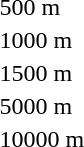<table>
<tr>
<td>500 m<br></td>
<td></td>
<td></td>
<td></td>
</tr>
<tr>
<td>1000 m<br></td>
<td></td>
<td></td>
<td></td>
</tr>
<tr>
<td>1500 m<br></td>
<td></td>
<td></td>
<td></td>
</tr>
<tr>
<td>5000 m<br></td>
<td></td>
<td></td>
<td></td>
</tr>
<tr>
<td>10000 m<br></td>
<td></td>
<td></td>
<td></td>
</tr>
</table>
